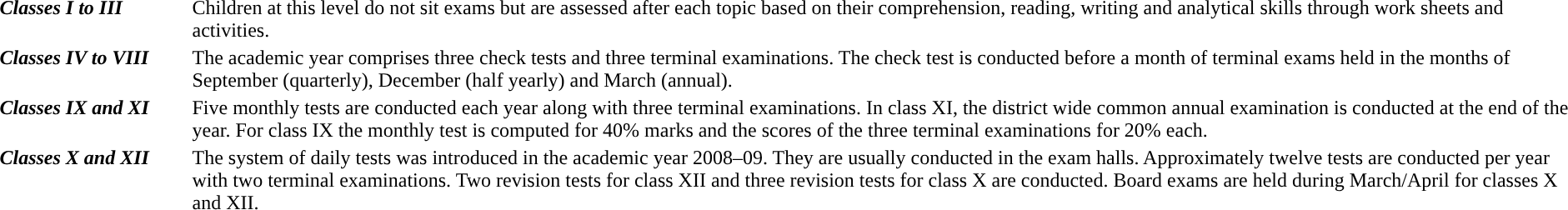<table>
<tr>
<td style="width: 150px; vertical-align: top;"><strong><em>Classes I to III</em></strong></td>
<td>Children at this level do not sit exams but are assessed after each topic based on their comprehension, reading, writing and analytical skills through work sheets and activities.</td>
</tr>
<tr>
<td style="vertical-align: top;"><strong><em>Classes IV to VIII</em></strong></td>
<td>The academic year comprises three check tests and three terminal examinations. The check test is conducted before a month of terminal exams held in the months of September (quarterly), December (half yearly)  and March (annual).</td>
</tr>
<tr>
<td style="vertical-align: top;"><strong><em>Classes IX and XI</em></strong></td>
<td>Five monthly tests are conducted each year along with three terminal examinations. In class XI, the district wide common annual examination is conducted at the end of the year. For class IX the monthly test is computed for 40% marks and the scores of the three terminal examinations for 20% each.</td>
</tr>
<tr>
<td style="vertical-align: top;"><strong><em>Classes X and XII</em></strong></td>
<td>The system of daily tests was introduced in the academic year 2008–09. They are usually conducted in the exam halls. Approximately twelve tests are conducted per year with two terminal examinations. Two revision tests for class XII and three revision tests for class X are conducted. Board exams are held during March/April for classes X and XII.</td>
</tr>
</table>
